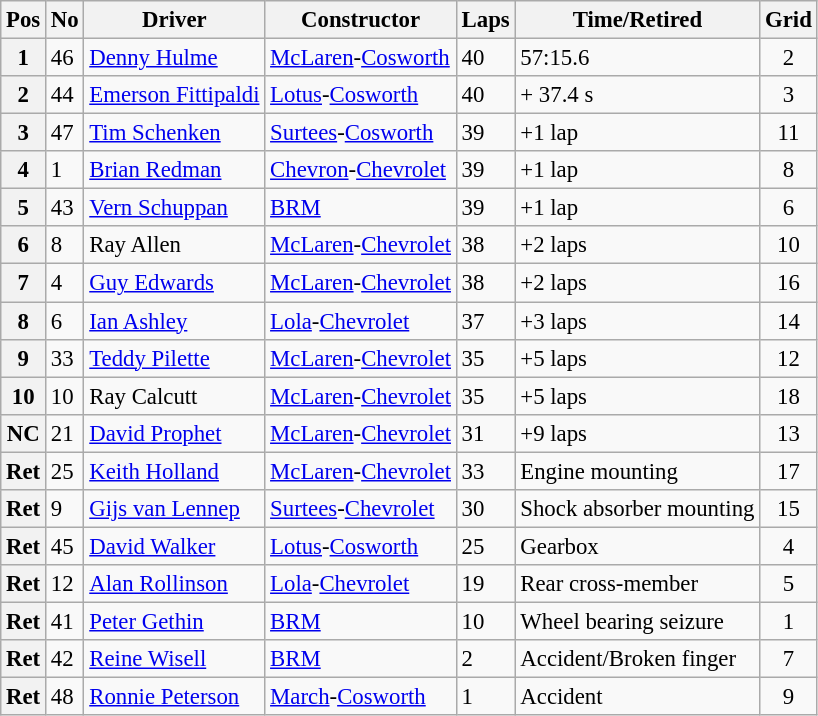<table class="wikitable" style="font-size: 95%;">
<tr>
<th>Pos</th>
<th>No</th>
<th>Driver</th>
<th>Constructor</th>
<th>Laps</th>
<th>Time/Retired</th>
<th>Grid</th>
</tr>
<tr>
<th>1</th>
<td>46</td>
<td> <a href='#'>Denny Hulme</a></td>
<td><a href='#'>McLaren</a>-<a href='#'>Cosworth</a></td>
<td>40</td>
<td>57:15.6</td>
<td style="text-align:center">2</td>
</tr>
<tr>
<th>2</th>
<td>44</td>
<td> <a href='#'>Emerson Fittipaldi</a></td>
<td><a href='#'>Lotus</a>-<a href='#'>Cosworth</a></td>
<td>40</td>
<td>+ 37.4 s</td>
<td style="text-align:center">3</td>
</tr>
<tr>
<th>3</th>
<td>47</td>
<td> <a href='#'>Tim Schenken</a></td>
<td><a href='#'>Surtees</a>-<a href='#'>Cosworth</a></td>
<td>39</td>
<td>+1 lap</td>
<td style="text-align:center">11</td>
</tr>
<tr>
<th>4</th>
<td>1</td>
<td> <a href='#'>Brian Redman</a></td>
<td><a href='#'>Chevron</a>-<a href='#'>Chevrolet</a></td>
<td>39</td>
<td>+1 lap</td>
<td style="text-align:center">8</td>
</tr>
<tr>
<th>5</th>
<td>43</td>
<td> <a href='#'>Vern Schuppan</a></td>
<td><a href='#'>BRM</a></td>
<td>39</td>
<td>+1 lap</td>
<td style="text-align:center">6</td>
</tr>
<tr>
<th>6</th>
<td>8</td>
<td> Ray Allen</td>
<td><a href='#'>McLaren</a>-<a href='#'>Chevrolet</a></td>
<td>38</td>
<td>+2 laps</td>
<td style="text-align:center">10</td>
</tr>
<tr>
<th>7</th>
<td>4</td>
<td> <a href='#'>Guy Edwards</a></td>
<td><a href='#'>McLaren</a>-<a href='#'>Chevrolet</a></td>
<td>38</td>
<td>+2 laps</td>
<td style="text-align:center">16</td>
</tr>
<tr>
<th>8</th>
<td>6</td>
<td> <a href='#'>Ian Ashley</a></td>
<td><a href='#'>Lola</a>-<a href='#'>Chevrolet</a></td>
<td>37</td>
<td>+3 laps</td>
<td style="text-align:center">14</td>
</tr>
<tr>
<th>9</th>
<td>33</td>
<td> <a href='#'>Teddy Pilette</a></td>
<td><a href='#'>McLaren</a>-<a href='#'>Chevrolet</a></td>
<td>35</td>
<td>+5 laps</td>
<td style="text-align:center">12</td>
</tr>
<tr>
<th>10</th>
<td>10</td>
<td> Ray Calcutt</td>
<td><a href='#'>McLaren</a>-<a href='#'>Chevrolet</a></td>
<td>35</td>
<td>+5 laps</td>
<td style="text-align:center">18</td>
</tr>
<tr>
<th>NC</th>
<td>21</td>
<td> <a href='#'>David Prophet</a></td>
<td><a href='#'>McLaren</a>-<a href='#'>Chevrolet</a></td>
<td>31</td>
<td>+9 laps</td>
<td style="text-align:center">13</td>
</tr>
<tr>
<th>Ret</th>
<td>25</td>
<td> <a href='#'>Keith Holland</a></td>
<td><a href='#'>McLaren</a>-<a href='#'>Chevrolet</a></td>
<td>33</td>
<td>Engine mounting</td>
<td style="text-align:center">17</td>
</tr>
<tr>
<th>Ret</th>
<td>9</td>
<td> <a href='#'>Gijs van Lennep</a></td>
<td><a href='#'>Surtees</a>-<a href='#'>Chevrolet</a></td>
<td>30</td>
<td>Shock absorber mounting</td>
<td style="text-align:center">15</td>
</tr>
<tr>
<th>Ret</th>
<td>45</td>
<td> <a href='#'>David Walker</a></td>
<td><a href='#'>Lotus</a>-<a href='#'>Cosworth</a></td>
<td>25</td>
<td>Gearbox</td>
<td style="text-align:center">4</td>
</tr>
<tr>
<th>Ret</th>
<td>12</td>
<td> <a href='#'>Alan Rollinson</a></td>
<td><a href='#'>Lola</a>-<a href='#'>Chevrolet</a></td>
<td>19</td>
<td>Rear cross-member</td>
<td style="text-align:center">5</td>
</tr>
<tr>
<th>Ret</th>
<td>41</td>
<td> <a href='#'>Peter Gethin</a></td>
<td><a href='#'>BRM</a></td>
<td>10</td>
<td>Wheel bearing seizure</td>
<td style="text-align:center">1</td>
</tr>
<tr>
<th>Ret</th>
<td>42</td>
<td> <a href='#'>Reine Wisell</a></td>
<td><a href='#'>BRM</a></td>
<td>2</td>
<td>Accident/Broken finger</td>
<td style="text-align:center">7</td>
</tr>
<tr>
<th>Ret</th>
<td>48</td>
<td> <a href='#'>Ronnie Peterson</a></td>
<td><a href='#'>March</a>-<a href='#'>Cosworth</a></td>
<td>1</td>
<td>Accident</td>
<td style="text-align:center">9</td>
</tr>
</table>
